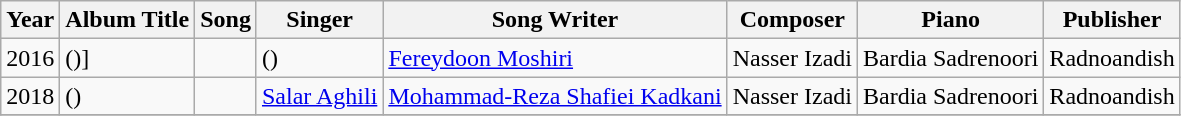<table class="wikitable sortable">
<tr>
<th>Year</th>
<th>Album Title</th>
<th>Song</th>
<th>Singer</th>
<th>Song Writer</th>
<th>Composer</th>
<th>Piano</th>
<th>Publisher</th>
</tr>
<tr>
<td>2016</td>
<td> ()]</td>
<td></td>
<td> ()</td>
<td><a href='#'>Fereydoon Moshiri</a></td>
<td>Nasser Izadi</td>
<td>Bardia Sadrenoori</td>
<td>Radnoandish</td>
</tr>
<tr>
<td>2018</td>
<td> ()</td>
<td></td>
<td><a href='#'>Salar Aghili</a></td>
<td><a href='#'>Mohammad-Reza Shafiei Kadkani</a></td>
<td>Nasser Izadi</td>
<td>Bardia Sadrenoori</td>
<td>Radnoandish</td>
</tr>
<tr>
</tr>
</table>
